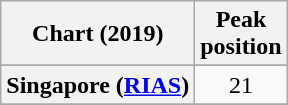<table class="wikitable sortable plainrowheaders">
<tr>
<th scope="col">Chart (2019)</th>
<th scope="col">Peak<br>position</th>
</tr>
<tr>
</tr>
<tr>
</tr>
<tr>
<th scope="row">Singapore (<a href='#'>RIAS</a>)</th>
<td style="text-align:center;">21</td>
</tr>
<tr>
</tr>
<tr>
</tr>
</table>
